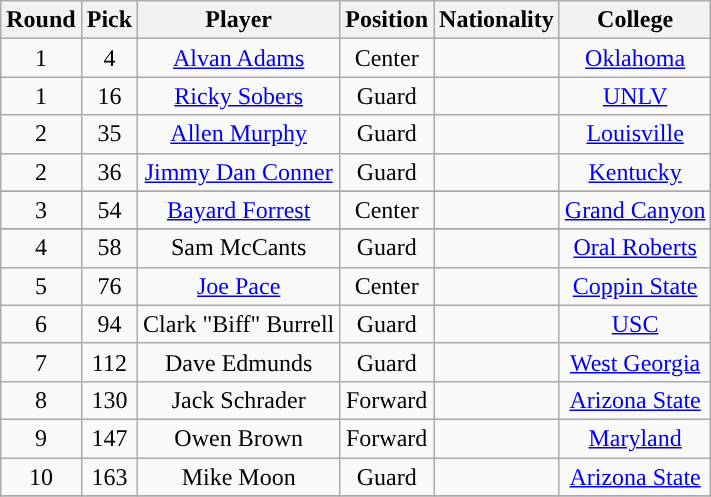<table class="wikitable sortable sortable">
<tr>
<th>Round</th>
<th>Pick</th>
<th>Player</th>
<th>Position</th>
<th>Nationality</th>
<th>College</th>
</tr>
<tr style="text-align: center">
<td>1</td>
<td>4</td>
<td><a href='#'>Alvan Adams</a></td>
<td>Center</td>
<td></td>
<td><a href='#'>Oklahoma</a></td>
</tr>
<tr style="text-align: center">
<td>1</td>
<td>16</td>
<td><a href='#'>Ricky Sobers</a></td>
<td>Guard</td>
<td></td>
<td><a href='#'>UNLV</a></td>
</tr>
<tr style="text-align: center">
<td>2</td>
<td>35</td>
<td><a href='#'>Allen Murphy</a></td>
<td>Guard</td>
<td></td>
<td><a href='#'>Louisville</a></td>
</tr>
<tr style="text-align: center">
<td>2</td>
<td>36</td>
<td><a href='#'>Jimmy Dan Conner</a></td>
<td>Guard</td>
<td></td>
<td><a href='#'>Kentucky</a></td>
</tr>
<tr style="text-align: center">
</tr>
<tr style="text-align: center">
<td>3</td>
<td>54</td>
<td><a href='#'>Bayard Forrest</a></td>
<td>Center</td>
<td></td>
<td><a href='#'>Grand Canyon</a></td>
</tr>
<tr style="text-align: center">
</tr>
<tr style="text-align: center">
<td>4</td>
<td>58</td>
<td>Sam McCants</td>
<td>Guard</td>
<td></td>
<td><a href='#'>Oral Roberts</a></td>
</tr>
<tr style="text-align: center">
<td>5</td>
<td>76</td>
<td><a href='#'>Joe Pace</a></td>
<td>Center</td>
<td></td>
<td><a href='#'>Coppin State</a></td>
</tr>
<tr style="text-align: center">
<td>6</td>
<td>94</td>
<td>Clark "Biff" Burrell</td>
<td>Guard</td>
<td></td>
<td><a href='#'>USC</a></td>
</tr>
<tr style="text-align: center">
<td>7</td>
<td>112</td>
<td>Dave Edmunds</td>
<td>Guard</td>
<td></td>
<td><a href='#'>West Georgia</a></td>
</tr>
<tr style="text-align: center">
<td>8</td>
<td>130</td>
<td>Jack Schrader</td>
<td>Forward</td>
<td></td>
<td><a href='#'>Arizona State</a></td>
</tr>
<tr style="text-align: center">
<td>9</td>
<td>147</td>
<td>Owen Brown</td>
<td>Forward</td>
<td></td>
<td><a href='#'>Maryland</a></td>
</tr>
<tr style="text-align: center">
<td>10</td>
<td>163</td>
<td>Mike Moon</td>
<td>Guard</td>
<td></td>
<td><a href='#'>Arizona State</a></td>
</tr>
<tr style="text-align: center">
</tr>
</table>
